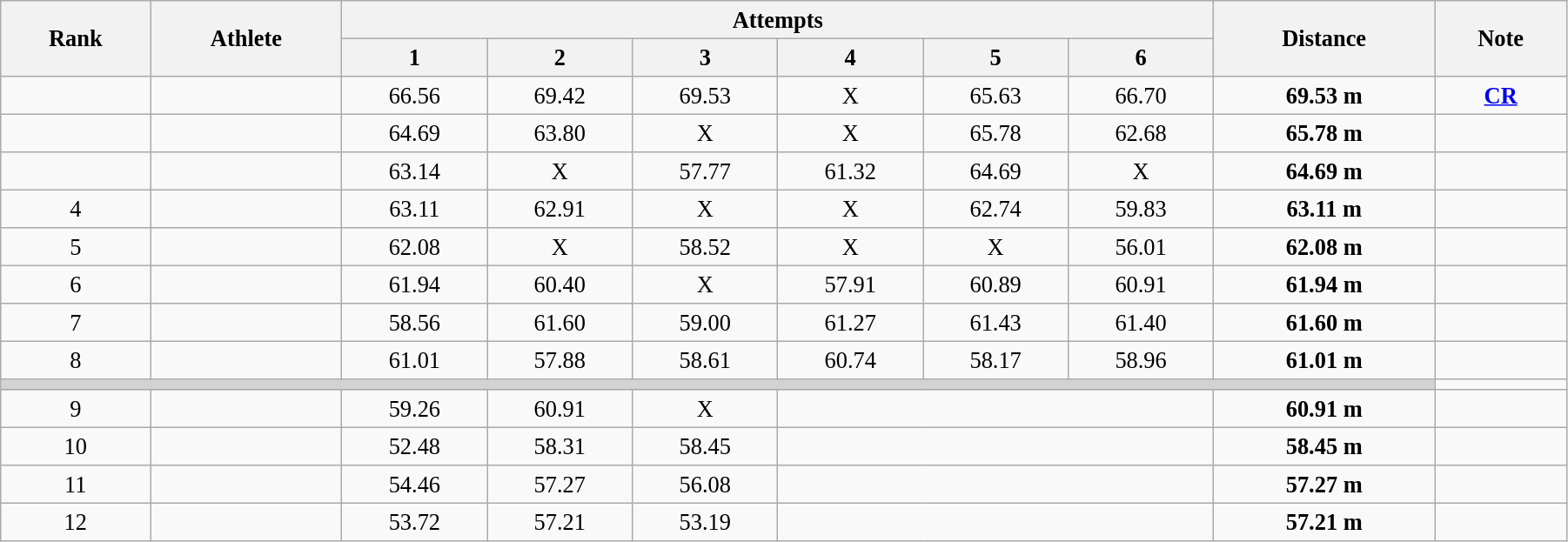<table class="wikitable" style=" text-align:center; font-size:110%;" width="95%">
<tr>
<th rowspan="2">Rank</th>
<th rowspan="2">Athlete</th>
<th colspan="6">Attempts</th>
<th rowspan="2">Distance</th>
<th rowspan="2">Note</th>
</tr>
<tr>
<th>1</th>
<th>2</th>
<th>3</th>
<th>4</th>
<th>5</th>
<th>6</th>
</tr>
<tr>
<td></td>
<td align=left></td>
<td>66.56</td>
<td>69.42</td>
<td>69.53</td>
<td>X</td>
<td>65.63</td>
<td>66.70</td>
<td><strong>69.53 m</strong></td>
<td><strong><a href='#'>CR</a></strong></td>
</tr>
<tr>
<td></td>
<td align=left></td>
<td>64.69</td>
<td>63.80</td>
<td>X</td>
<td>X</td>
<td>65.78</td>
<td>62.68</td>
<td><strong>65.78 m</strong></td>
<td></td>
</tr>
<tr>
<td></td>
<td align=left></td>
<td>63.14</td>
<td>X</td>
<td>57.77</td>
<td>61.32</td>
<td>64.69</td>
<td>X</td>
<td><strong>64.69 m </strong></td>
<td></td>
</tr>
<tr>
<td>4</td>
<td align=left></td>
<td>63.11</td>
<td>62.91</td>
<td>X</td>
<td>X</td>
<td>62.74</td>
<td>59.83</td>
<td><strong>63.11 m </strong></td>
<td></td>
</tr>
<tr>
<td>5</td>
<td align=left></td>
<td>62.08</td>
<td>X</td>
<td>58.52</td>
<td>X</td>
<td>X</td>
<td>56.01</td>
<td><strong>62.08 m </strong></td>
<td></td>
</tr>
<tr>
<td>6</td>
<td align=left></td>
<td>61.94</td>
<td>60.40</td>
<td>X</td>
<td>57.91</td>
<td>60.89</td>
<td>60.91</td>
<td><strong>61.94 m </strong></td>
<td></td>
</tr>
<tr>
<td>7</td>
<td align=left></td>
<td>58.56</td>
<td>61.60</td>
<td>59.00</td>
<td>61.27</td>
<td>61.43</td>
<td>61.40</td>
<td><strong>61.60 m </strong></td>
<td></td>
</tr>
<tr>
<td>8</td>
<td align=left></td>
<td>61.01</td>
<td>57.88</td>
<td>58.61</td>
<td>60.74</td>
<td>58.17</td>
<td>58.96</td>
<td><strong>61.01 m </strong></td>
<td></td>
</tr>
<tr>
<td colspan=9 bgcolor=lightgray></td>
</tr>
<tr>
<td>9</td>
<td align=left></td>
<td>59.26</td>
<td>60.91</td>
<td>X</td>
<td colspan=3></td>
<td><strong>60.91 m </strong></td>
<td></td>
</tr>
<tr>
<td>10</td>
<td align=left></td>
<td>52.48</td>
<td>58.31</td>
<td>58.45</td>
<td colspan=3></td>
<td><strong>58.45 m </strong></td>
<td></td>
</tr>
<tr>
<td>11</td>
<td align=left></td>
<td>54.46</td>
<td>57.27</td>
<td>56.08</td>
<td colspan=3></td>
<td><strong>57.27 m </strong></td>
<td></td>
</tr>
<tr>
<td>12</td>
<td align=left></td>
<td>53.72</td>
<td>57.21</td>
<td>53.19</td>
<td colspan=3></td>
<td><strong>57.21 m </strong></td>
<td></td>
</tr>
</table>
